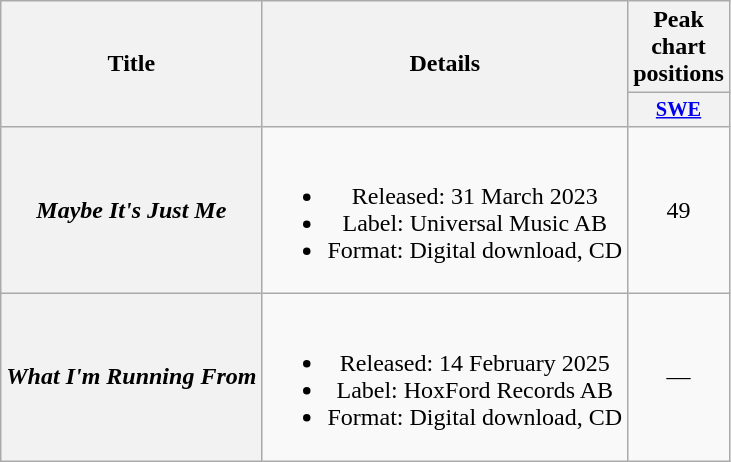<table class="wikitable plainrowheaders" style="text-align:center;">
<tr>
<th scope="col" rowspan="2">Title</th>
<th scope="col" rowspan="2">Details</th>
<th scope="col" colspan="1">Peak chart positions</th>
</tr>
<tr>
<th scope="col" style="width:3em;font-size:85%;"><a href='#'>SWE</a><br></th>
</tr>
<tr>
<th scope="row"><em>Maybe It's Just Me</em></th>
<td><br><ul><li>Released: 31 March 2023</li><li>Label: Universal Music AB</li><li>Format: Digital download, CD</li></ul></td>
<td>49</td>
</tr>
<tr>
<th scope="row"><em>What I'm Running From</em></th>
<td><br><ul><li>Released: 14 February 2025</li><li>Label: HoxFord Records AB</li><li>Format: Digital download, CD</li></ul></td>
<td>—</td>
</tr>
</table>
